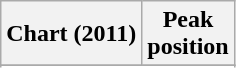<table class="wikitable sortable plainrowheaders">
<tr>
<th scope="col">Chart (2011)</th>
<th scope="col">Peak<br>position</th>
</tr>
<tr>
</tr>
<tr>
</tr>
<tr>
</tr>
<tr>
</tr>
<tr>
</tr>
</table>
